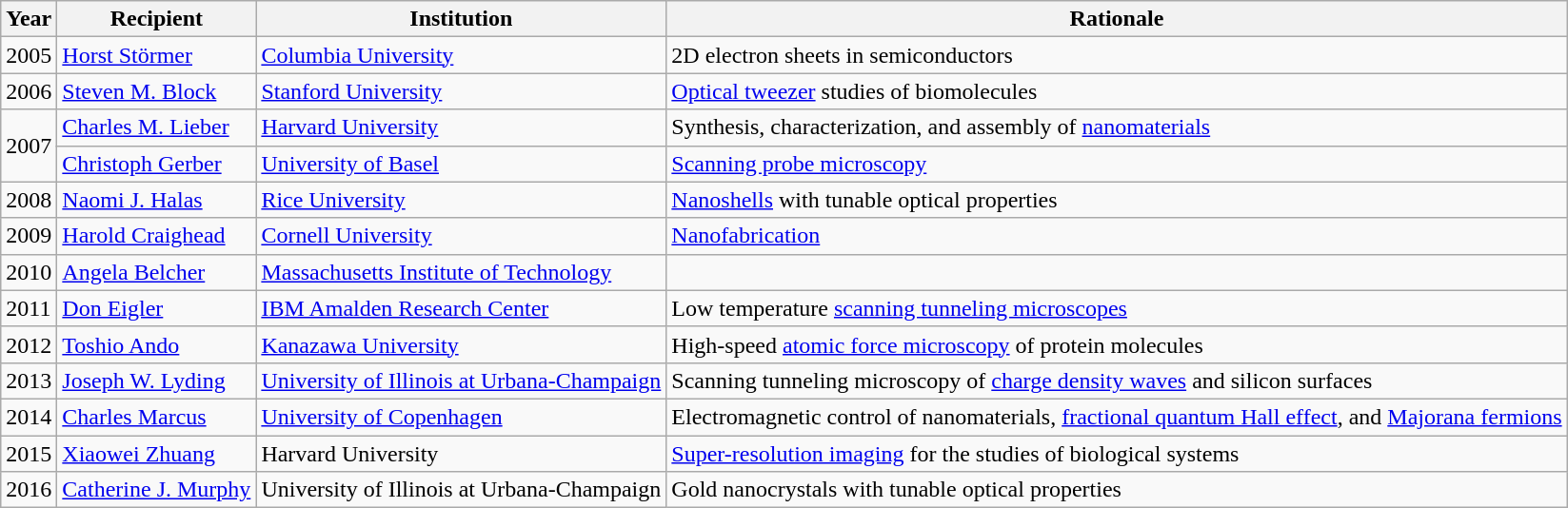<table class="wikitable">
<tr>
<th>Year</th>
<th>Recipient</th>
<th>Institution</th>
<th>Rationale</th>
</tr>
<tr>
<td>2005</td>
<td><a href='#'>Horst Störmer</a></td>
<td><a href='#'>Columbia University</a></td>
<td>2D electron sheets in semiconductors</td>
</tr>
<tr>
<td>2006</td>
<td><a href='#'>Steven M. Block</a></td>
<td><a href='#'>Stanford University</a></td>
<td><a href='#'>Optical tweezer</a> studies of biomolecules</td>
</tr>
<tr>
<td rowspan="2">2007</td>
<td><a href='#'>Charles M. Lieber</a></td>
<td><a href='#'>Harvard University</a></td>
<td>Synthesis, characterization, and assembly of <a href='#'>nanomaterials</a></td>
</tr>
<tr>
<td><a href='#'>Christoph Gerber</a></td>
<td><a href='#'>University of Basel</a></td>
<td><a href='#'>Scanning probe microscopy</a></td>
</tr>
<tr>
<td>2008</td>
<td><a href='#'>Naomi J. Halas</a></td>
<td><a href='#'>Rice University</a></td>
<td><a href='#'>Nanoshells</a> with tunable optical properties</td>
</tr>
<tr>
<td>2009</td>
<td><a href='#'>Harold Craighead</a></td>
<td><a href='#'>Cornell University</a></td>
<td><a href='#'>Nanofabrication</a></td>
</tr>
<tr>
<td>2010</td>
<td><a href='#'>Angela Belcher</a></td>
<td><a href='#'>Massachusetts Institute of Technology</a></td>
<td></td>
</tr>
<tr>
<td>2011</td>
<td><a href='#'>Don Eigler</a></td>
<td><a href='#'>IBM Amalden Research Center</a></td>
<td>Low temperature <a href='#'>scanning tunneling microscopes</a></td>
</tr>
<tr>
<td>2012</td>
<td><a href='#'>Toshio Ando</a></td>
<td><a href='#'>Kanazawa University</a></td>
<td>High-speed <a href='#'>atomic force microscopy</a> of protein molecules</td>
</tr>
<tr>
<td>2013</td>
<td><a href='#'>Joseph W. Lyding</a></td>
<td><a href='#'>University of Illinois at Urbana-Champaign</a></td>
<td>Scanning tunneling microscopy of <a href='#'>charge density waves</a> and silicon surfaces</td>
</tr>
<tr>
<td>2014</td>
<td><a href='#'>Charles Marcus</a></td>
<td><a href='#'>University of Copenhagen</a></td>
<td>Electromagnetic control of nanomaterials, <a href='#'>fractional quantum Hall effect</a>, and <a href='#'>Majorana fermions</a></td>
</tr>
<tr>
<td>2015</td>
<td><a href='#'>Xiaowei Zhuang</a></td>
<td>Harvard University</td>
<td><a href='#'>Super-resolution imaging</a> for the studies of biological systems</td>
</tr>
<tr>
<td>2016</td>
<td><a href='#'>Catherine J. Murphy</a></td>
<td>University of Illinois at Urbana-Champaign</td>
<td>Gold nanocrystals with tunable optical properties</td>
</tr>
</table>
